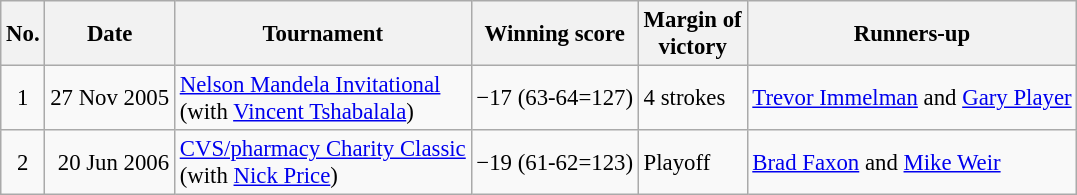<table class="wikitable" style="font-size:95%;">
<tr>
<th>No.</th>
<th>Date</th>
<th>Tournament</th>
<th>Winning score</th>
<th>Margin of<br>victory</th>
<th>Runners-up</th>
</tr>
<tr>
<td align=center>1</td>
<td align=right>27 Nov 2005</td>
<td><a href='#'>Nelson Mandela Invitational</a><br>(with  <a href='#'>Vincent Tshabalala</a>)</td>
<td>−17 (63-64=127)</td>
<td>4 strokes</td>
<td> <a href='#'>Trevor Immelman</a> and  <a href='#'>Gary Player</a></td>
</tr>
<tr>
<td align=center>2</td>
<td align=right>20 Jun 2006</td>
<td><a href='#'>CVS/pharmacy Charity Classic</a><br>(with  <a href='#'>Nick Price</a>)</td>
<td>−19 (61-62=123)</td>
<td>Playoff</td>
<td> <a href='#'>Brad Faxon</a> and  <a href='#'>Mike Weir</a></td>
</tr>
</table>
